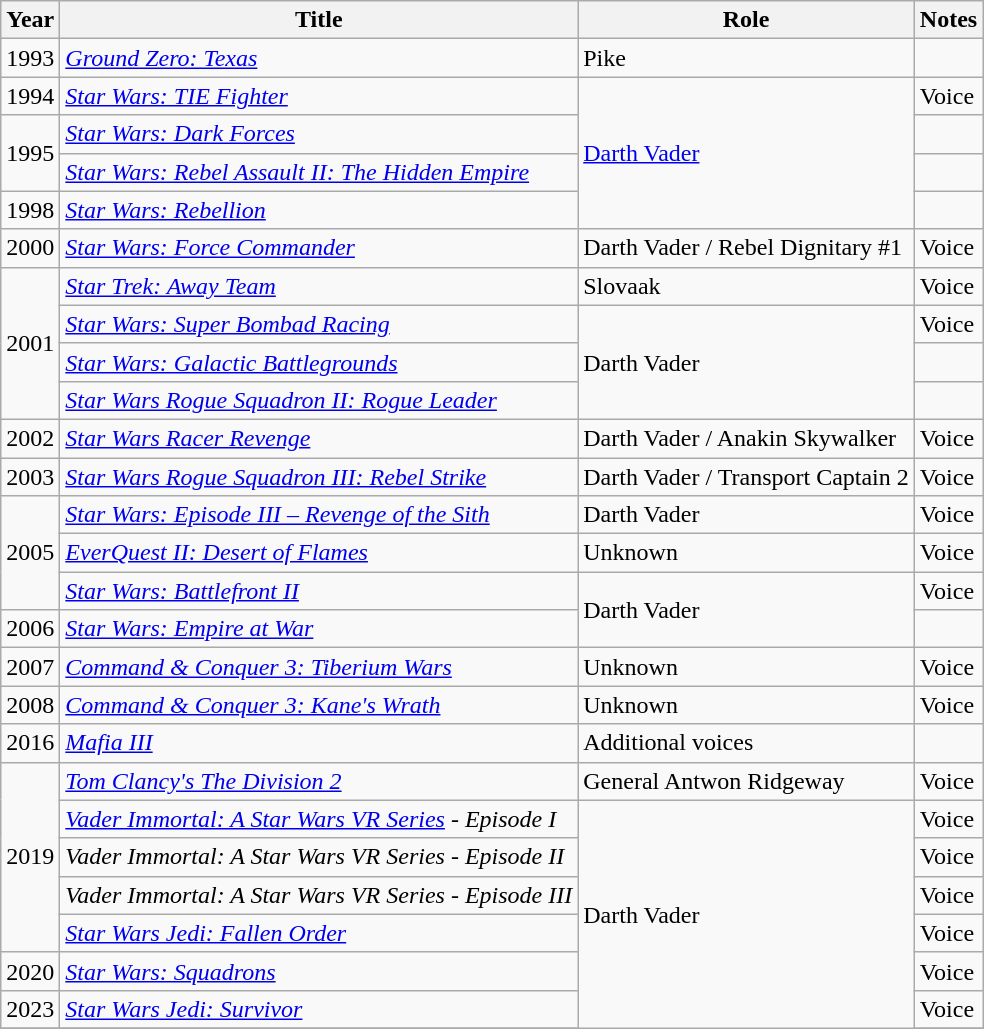<table class="wikitable sortable">
<tr>
<th>Year</th>
<th>Title</th>
<th>Role</th>
<th>Notes</th>
</tr>
<tr>
<td>1993</td>
<td><em><a href='#'>Ground Zero: Texas</a></em></td>
<td>Pike</td>
<td></td>
</tr>
<tr>
<td>1994</td>
<td><em><a href='#'>Star Wars: TIE Fighter</a></em></td>
<td rowspan=4><a href='#'>Darth Vader</a></td>
<td>Voice</td>
</tr>
<tr>
<td rowspan=2>1995</td>
<td><em><a href='#'>Star Wars: Dark Forces</a></em></td>
<td></td>
</tr>
<tr>
<td><em><a href='#'>Star Wars: Rebel Assault II: The Hidden Empire</a></em></td>
<td></td>
</tr>
<tr>
<td>1998</td>
<td><em><a href='#'>Star Wars: Rebellion</a></em></td>
<td></td>
</tr>
<tr>
<td>2000</td>
<td><em><a href='#'>Star Wars: Force Commander</a></em></td>
<td>Darth Vader / Rebel Dignitary #1</td>
<td>Voice</td>
</tr>
<tr>
<td rowspan=4>2001</td>
<td><em><a href='#'>Star Trek: Away Team</a></em></td>
<td>Slovaak</td>
<td>Voice</td>
</tr>
<tr>
<td><em><a href='#'>Star Wars: Super Bombad Racing</a></em></td>
<td rowspan=3>Darth Vader</td>
<td>Voice</td>
</tr>
<tr>
<td><em><a href='#'>Star Wars: Galactic Battlegrounds</a></em></td>
<td></td>
</tr>
<tr>
<td><em><a href='#'>Star Wars Rogue Squadron II: Rogue Leader</a></em></td>
<td></td>
</tr>
<tr>
<td>2002</td>
<td><em><a href='#'>Star Wars Racer Revenge</a></em></td>
<td>Darth Vader / Anakin Skywalker</td>
<td>Voice</td>
</tr>
<tr>
<td>2003</td>
<td><em><a href='#'>Star Wars Rogue Squadron III: Rebel Strike</a></em></td>
<td>Darth Vader / Transport Captain 2</td>
<td>Voice</td>
</tr>
<tr>
<td rowspan=3>2005</td>
<td><em><a href='#'>Star Wars: Episode III – Revenge of the Sith</a></em></td>
<td>Darth Vader</td>
<td>Voice</td>
</tr>
<tr>
<td><em><a href='#'>EverQuest II: Desert of Flames</a></em></td>
<td>Unknown</td>
<td>Voice</td>
</tr>
<tr>
<td><em><a href='#'>Star Wars: Battlefront II</a></em></td>
<td rowspan=2>Darth Vader</td>
<td>Voice</td>
</tr>
<tr>
<td>2006</td>
<td><em><a href='#'>Star Wars: Empire at War</a></em></td>
<td></td>
</tr>
<tr>
<td>2007</td>
<td><em><a href='#'>Command & Conquer 3: Tiberium Wars</a></em></td>
<td>Unknown</td>
<td>Voice</td>
</tr>
<tr>
<td>2008</td>
<td><em><a href='#'>Command & Conquer 3: Kane's Wrath</a></em></td>
<td>Unknown</td>
<td>Voice</td>
</tr>
<tr>
<td>2016</td>
<td><em><a href='#'>Mafia III</a></em></td>
<td>Additional voices</td>
<td></td>
</tr>
<tr>
<td rowspan=5>2019</td>
<td><em><a href='#'>Tom Clancy's The Division 2</a></em></td>
<td>General Antwon Ridgeway</td>
<td>Voice</td>
</tr>
<tr>
<td><em><a href='#'>Vader Immortal: A Star Wars VR Series</a> - Episode I</em></td>
<td rowspan="7">Darth Vader</td>
<td>Voice</td>
</tr>
<tr>
<td><em>Vader Immortal: A Star Wars VR Series - Episode II</em></td>
<td>Voice</td>
</tr>
<tr>
<td><em>Vader Immortal: A Star Wars VR Series - Episode III</em></td>
<td>Voice</td>
</tr>
<tr>
<td><em><a href='#'>Star Wars Jedi: Fallen Order</a></em></td>
<td>Voice</td>
</tr>
<tr>
<td rowspan=1>2020</td>
<td><em><a href='#'>Star Wars: Squadrons</a></em></td>
<td>Voice</td>
</tr>
<tr>
<td>2023</td>
<td><em><a href='#'>Star Wars Jedi: Survivor</a></em></td>
<td>Voice</td>
</tr>
<tr>
</tr>
</table>
